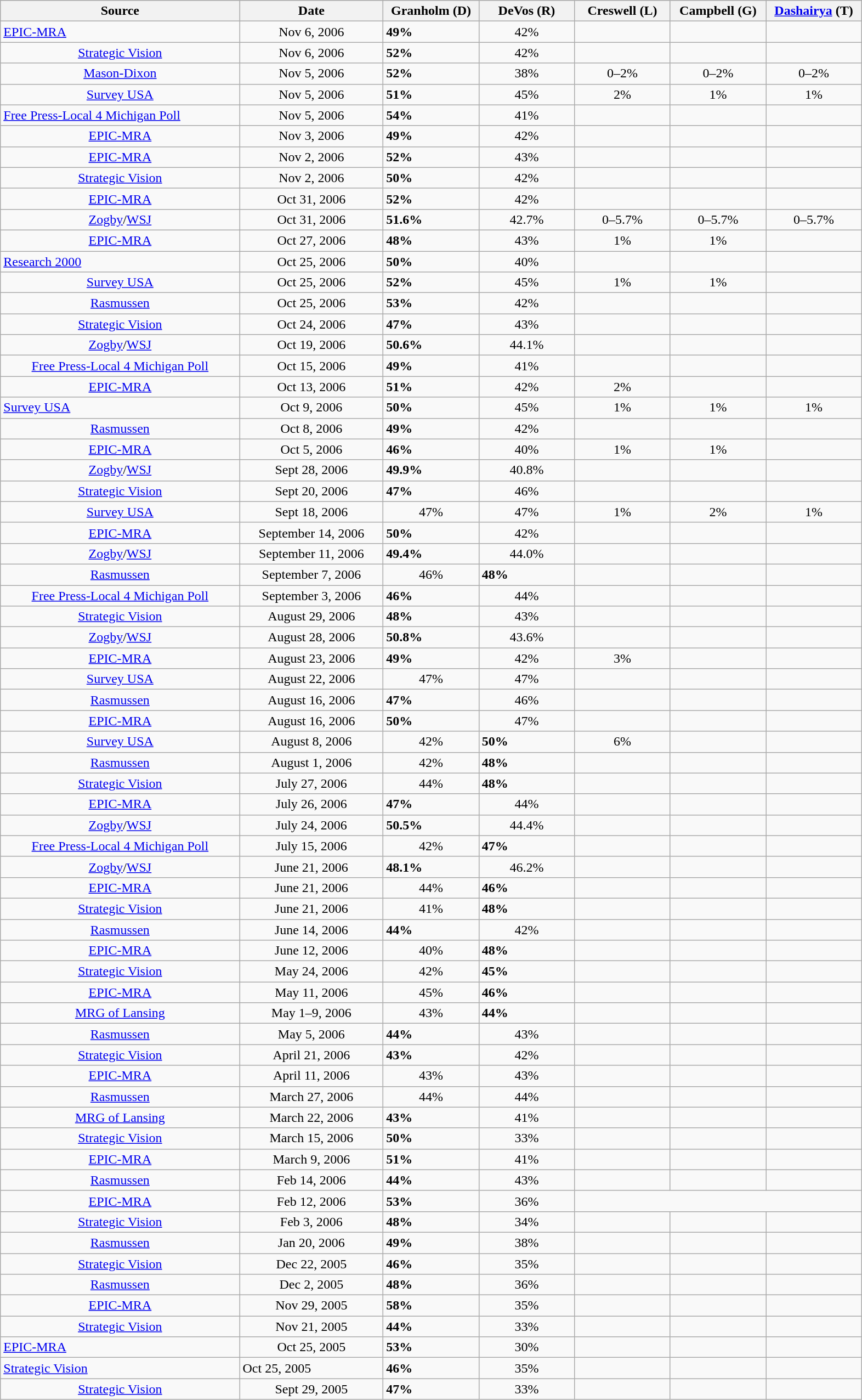<table class="wikitable">
<tr style="background:lightgrey;">
<th style="width:25%;">Source</th>
<th style="width:15%;">Date</th>
<th style="width:10%;">Granholm (D)</th>
<th style="width:10%;">DeVos (R)</th>
<th style="width:10%;">Creswell (L)</th>
<th style="width:10%;">Campbell (G)</th>
<th style="width:10%;"><a href='#'>Dashairya</a>  (T)</th>
</tr>
<tr>
<td><a href='#'>EPIC-MRA</a></td>
<td align=center>Nov 6, 2006</td>
<td><strong>49%</strong></td>
<td align=center>42%</td>
<td></td>
<td></td>
<td></td>
</tr>
<tr>
<td align=center><a href='#'>Strategic Vision</a></td>
<td align=center>Nov 6, 2006</td>
<td><strong>52%</strong></td>
<td align=center>42%</td>
<td></td>
<td></td>
<td></td>
</tr>
<tr>
<td align=center><a href='#'>Mason-Dixon</a></td>
<td align=center>Nov 5, 2006</td>
<td><strong>52%</strong></td>
<td align=center>38%</td>
<td align=center>0–2%</td>
<td align=center>0–2%</td>
<td align=center>0–2%</td>
</tr>
<tr>
<td align=center><a href='#'>Survey USA</a></td>
<td align=center>Nov 5, 2006</td>
<td><strong>51%</strong></td>
<td align=center>45%</td>
<td align=center>2%</td>
<td align=center>1%</td>
<td align=center>1%</td>
</tr>
<tr>
<td><a href='#'>Free Press-Local 4 Michigan Poll</a></td>
<td align=center>Nov 5, 2006</td>
<td><strong>54%</strong></td>
<td align=center>41%</td>
<td></td>
<td></td>
<td></td>
</tr>
<tr>
<td align=center><a href='#'>EPIC-MRA</a></td>
<td align=center>Nov 3, 2006</td>
<td><strong>49%</strong></td>
<td align=center>42%</td>
<td></td>
<td></td>
<td></td>
</tr>
<tr>
<td align=center><a href='#'>EPIC-MRA</a></td>
<td align=center>Nov 2, 2006</td>
<td><strong>52%</strong></td>
<td align=center>43%</td>
<td></td>
<td></td>
<td></td>
</tr>
<tr>
<td align=center><a href='#'>Strategic Vision</a></td>
<td align=center>Nov 2, 2006</td>
<td><strong>50%</strong></td>
<td align=center>42%</td>
<td></td>
<td></td>
<td></td>
</tr>
<tr>
<td align=center><a href='#'>EPIC-MRA</a></td>
<td align=center>Oct 31, 2006</td>
<td><strong>52%</strong></td>
<td align=center>42%</td>
<td></td>
<td></td>
<td></td>
</tr>
<tr>
<td align=center><a href='#'>Zogby</a>/<a href='#'>WSJ</a></td>
<td align=center>Oct 31, 2006</td>
<td><strong>51.6%</strong></td>
<td align=center>42.7%</td>
<td align=center>0–5.7%</td>
<td align=center>0–5.7%</td>
<td align=center>0–5.7%</td>
</tr>
<tr>
<td align=center><a href='#'>EPIC-MRA</a></td>
<td align=center>Oct 27, 2006</td>
<td><strong>48%</strong></td>
<td align=center>43%</td>
<td align=center>1%</td>
<td align=center>1%</td>
</tr>
<tr>
<td><a href='#'>Research 2000</a></td>
<td align=center>Oct 25, 2006</td>
<td><strong>50%</strong></td>
<td align=center>40%</td>
<td></td>
<td></td>
<td></td>
</tr>
<tr>
<td align=center><a href='#'>Survey USA</a></td>
<td align=center>Oct 25, 2006</td>
<td><strong>52%</strong></td>
<td align=center>45%</td>
<td align=center>1%</td>
<td align=center>1%</td>
</tr>
<tr>
<td align=center><a href='#'>Rasmussen</a></td>
<td align=center>Oct 25, 2006</td>
<td><strong>53%</strong></td>
<td align=center>42%</td>
<td></td>
<td></td>
<td></td>
</tr>
<tr>
<td align=center><a href='#'>Strategic Vision</a></td>
<td align=center>Oct 24, 2006</td>
<td><strong>47%</strong></td>
<td align=center>43%</td>
<td></td>
<td></td>
<td></td>
</tr>
<tr>
<td align=center><a href='#'>Zogby</a>/<a href='#'>WSJ</a></td>
<td align=center>Oct 19, 2006</td>
<td><strong>50.6%</strong></td>
<td align=center>44.1%</td>
<td></td>
<td></td>
<td></td>
</tr>
<tr>
<td align=center><a href='#'>Free Press-Local 4 Michigan Poll</a></td>
<td align=center>Oct 15, 2006</td>
<td><strong>49%</strong></td>
<td align=center>41%</td>
<td></td>
<td></td>
<td></td>
</tr>
<tr>
<td align=center><a href='#'>EPIC-MRA</a></td>
<td align=center>Oct 13, 2006</td>
<td><strong>51%</strong></td>
<td align=center>42%</td>
<td align=center>2%</td>
<td></td>
<td></td>
</tr>
<tr>
<td><a href='#'>Survey USA</a></td>
<td align=center>Oct 9, 2006</td>
<td><strong>50%</strong></td>
<td align=center>45%</td>
<td align=center>1%</td>
<td align=center>1%</td>
<td align=center>1%</td>
</tr>
<tr>
<td align=center><a href='#'>Rasmussen</a></td>
<td align=center>Oct 8, 2006</td>
<td><strong>49%</strong></td>
<td align=center>42%</td>
<td></td>
<td></td>
<td></td>
</tr>
<tr>
<td align=center><a href='#'>EPIC-MRA</a></td>
<td align=center>Oct 5, 2006</td>
<td><strong>46%</strong></td>
<td align=center>40%</td>
<td align=center>1%</td>
<td align=center>1%</td>
<td></td>
</tr>
<tr>
<td align=center><a href='#'>Zogby</a>/<a href='#'>WSJ</a></td>
<td align=center>Sept 28, 2006</td>
<td><strong>49.9%</strong></td>
<td align=center>40.8%</td>
<td></td>
<td></td>
<td></td>
</tr>
<tr>
<td align=center><a href='#'>Strategic Vision</a></td>
<td align=center>Sept 20, 2006</td>
<td><strong>47%</strong></td>
<td align=center>46%</td>
<td></td>
<td></td>
<td></td>
</tr>
<tr>
<td align=center><a href='#'>Survey USA</a></td>
<td align=center>Sept 18, 2006</td>
<td align=center>47%</td>
<td align=center>47%</td>
<td align=center>1%</td>
<td align=center>2%</td>
<td align=center>1%</td>
</tr>
<tr>
<td align=center><a href='#'>EPIC-MRA</a></td>
<td align=center>September 14, 2006</td>
<td><strong>50%</strong></td>
<td align=center>42%</td>
<td></td>
<td></td>
<td></td>
</tr>
<tr>
<td align=center><a href='#'>Zogby</a>/<a href='#'>WSJ</a></td>
<td align=center>September 11, 2006</td>
<td><strong>49.4%</strong></td>
<td align=center>44.0%</td>
<td></td>
<td></td>
<td></td>
</tr>
<tr>
<td align=center><a href='#'>Rasmussen</a></td>
<td align=center>September 7, 2006</td>
<td align=center>46%</td>
<td><strong>48%</strong></td>
<td></td>
<td></td>
<td></td>
</tr>
<tr>
<td align=center><a href='#'>Free Press-Local 4 Michigan Poll</a></td>
<td align=center>September 3, 2006</td>
<td><strong>46%</strong></td>
<td align=center>44%</td>
<td></td>
<td></td>
<td></td>
</tr>
<tr>
<td align=center><a href='#'>Strategic Vision</a></td>
<td align=center>August 29, 2006</td>
<td><strong>48%</strong></td>
<td align=center>43%</td>
<td></td>
<td></td>
<td></td>
</tr>
<tr>
<td align=center><a href='#'>Zogby</a>/<a href='#'>WSJ</a></td>
<td align=center>August 28, 2006</td>
<td><strong>50.8%</strong></td>
<td align=center>43.6%</td>
<td></td>
<td></td>
<td></td>
</tr>
<tr>
<td align=center><a href='#'>EPIC-MRA</a></td>
<td align=center>August 23, 2006</td>
<td><strong>49%</strong></td>
<td align=center>42%</td>
<td align=center>3%</td>
<td></td>
<td></td>
</tr>
<tr>
<td align=center><a href='#'>Survey USA</a></td>
<td align=center>August 22, 2006</td>
<td align=center>47%</td>
<td align=center>47%</td>
<td></td>
<td></td>
<td></td>
</tr>
<tr>
<td align=center><a href='#'>Rasmussen</a></td>
<td align=center>August 16, 2006</td>
<td><strong>47%</strong></td>
<td align=center>46%</td>
<td></td>
<td></td>
<td></td>
</tr>
<tr>
<td align=center><a href='#'>EPIC-MRA</a></td>
<td align=center>August 16, 2006</td>
<td><strong>50%</strong></td>
<td align=center>47%</td>
<td></td>
<td></td>
<td></td>
</tr>
<tr>
<td align=center><a href='#'>Survey USA</a></td>
<td align=center>August 8, 2006</td>
<td align=center>42%</td>
<td><strong>50%</strong></td>
<td align=center>6%</td>
<td></td>
<td></td>
</tr>
<tr>
<td align=center><a href='#'>Rasmussen</a></td>
<td align=center>August 1, 2006</td>
<td align=center>42%</td>
<td><strong>48%</strong></td>
<td></td>
<td></td>
<td></td>
</tr>
<tr>
<td align=center><a href='#'>Strategic Vision</a></td>
<td align=center>July 27, 2006</td>
<td align=center>44%</td>
<td><strong>48%</strong></td>
<td></td>
<td></td>
<td></td>
</tr>
<tr>
<td align=center><a href='#'>EPIC-MRA</a></td>
<td align=center>July 26, 2006</td>
<td><strong>47%</strong></td>
<td align=center>44%</td>
<td></td>
<td></td>
<td></td>
</tr>
<tr>
<td align=center><a href='#'>Zogby</a>/<a href='#'>WSJ</a></td>
<td align=center>July 24, 2006</td>
<td><strong>50.5%</strong></td>
<td align=center>44.4%</td>
<td></td>
<td></td>
<td></td>
</tr>
<tr>
<td align=center><a href='#'>Free Press-Local 4 Michigan Poll</a></td>
<td align=center>July 15, 2006</td>
<td align=center>42%</td>
<td><strong>47%</strong></td>
<td></td>
<td></td>
<td></td>
</tr>
<tr>
<td align=center><a href='#'>Zogby</a>/<a href='#'>WSJ</a></td>
<td align=center>June 21, 2006</td>
<td><strong>48.1%</strong></td>
<td align=center>46.2%</td>
<td></td>
<td></td>
<td></td>
</tr>
<tr>
<td align=center><a href='#'>EPIC-MRA</a></td>
<td align=center>June 21, 2006</td>
<td align=center>44%</td>
<td><strong>46%</strong></td>
<td></td>
<td></td>
<td></td>
</tr>
<tr>
<td align=center><a href='#'>Strategic Vision</a></td>
<td align=center>June 21, 2006</td>
<td align=center>41%</td>
<td><strong>48%</strong></td>
<td></td>
<td></td>
<td></td>
</tr>
<tr>
<td align=center><a href='#'>Rasmussen</a></td>
<td align=center>June 14, 2006</td>
<td><strong>44%</strong></td>
<td align=center>42%</td>
<td></td>
<td></td>
<td></td>
</tr>
<tr>
<td align=center><a href='#'>EPIC-MRA</a></td>
<td align=center>June 12, 2006</td>
<td align=center>40%</td>
<td><strong>48%</strong></td>
<td></td>
<td></td>
<td></td>
</tr>
<tr>
<td align=center><a href='#'>Strategic Vision</a></td>
<td align=center>May 24, 2006</td>
<td align=center>42%</td>
<td><strong>45%</strong></td>
<td></td>
<td></td>
<td></td>
</tr>
<tr>
<td align=center><a href='#'>EPIC-MRA</a></td>
<td align=center>May 11, 2006</td>
<td align=center>45%</td>
<td><strong>46%</strong></td>
<td></td>
<td></td>
<td></td>
</tr>
<tr>
<td align=center><a href='#'>MRG of Lansing</a></td>
<td align=center>May 1–9, 2006</td>
<td align=center>43%</td>
<td><strong>44%</strong></td>
<td></td>
<td></td>
<td></td>
</tr>
<tr>
<td align=center><a href='#'>Rasmussen</a></td>
<td align=center>May 5, 2006</td>
<td><strong>44%</strong></td>
<td align=center>43%</td>
<td></td>
<td></td>
<td></td>
</tr>
<tr>
<td align=center><a href='#'>Strategic Vision</a></td>
<td align=center>April 21, 2006</td>
<td><strong>43%</strong></td>
<td align=center>42%</td>
<td></td>
<td></td>
<td></td>
</tr>
<tr>
<td align=center><a href='#'>EPIC-MRA</a></td>
<td align=center>April 11, 2006</td>
<td align=center>43%</td>
<td align=center>43%</td>
<td></td>
<td></td>
<td></td>
</tr>
<tr>
<td align=center><a href='#'>Rasmussen</a></td>
<td align=center>March 27, 2006</td>
<td align=center>44%</td>
<td align=center>44%</td>
<td></td>
<td></td>
<td></td>
</tr>
<tr>
<td align=center><a href='#'>MRG of Lansing</a></td>
<td align=center>March 22, 2006</td>
<td><strong>43%</strong></td>
<td align=center>41%</td>
<td></td>
<td></td>
<td></td>
</tr>
<tr>
<td align=center><a href='#'>Strategic Vision</a></td>
<td align=center>March 15, 2006</td>
<td><strong>50%</strong></td>
<td align=center>33%</td>
<td></td>
<td></td>
<td></td>
</tr>
<tr>
<td align=center><a href='#'>EPIC-MRA</a></td>
<td align=center>March 9, 2006</td>
<td><strong>51%</strong></td>
<td align=center>41%</td>
<td></td>
<td></td>
<td></td>
</tr>
<tr>
<td align=center><a href='#'>Rasmussen</a></td>
<td align=center>Feb 14, 2006</td>
<td><strong>44%</strong></td>
<td align=center>43%</td>
<td></td>
<td></td>
<td></td>
</tr>
<tr>
<td align=center><a href='#'>EPIC-MRA</a></td>
<td align=center>Feb 12, 2006</td>
<td><strong>53%</strong></td>
<td align=center>36%</td>
</tr>
<tr>
<td align=center><a href='#'>Strategic Vision</a></td>
<td align=center>Feb 3, 2006</td>
<td><strong>48%</strong></td>
<td align=center>34%</td>
<td></td>
<td></td>
<td></td>
</tr>
<tr>
<td align=center><a href='#'>Rasmussen</a></td>
<td align=center>Jan 20, 2006</td>
<td><strong>49%</strong></td>
<td align=center>38%</td>
<td></td>
<td></td>
<td></td>
</tr>
<tr>
<td align=center><a href='#'>Strategic Vision</a></td>
<td align=center>Dec 22, 2005</td>
<td><strong>46%</strong></td>
<td align=center>35%</td>
<td></td>
<td></td>
<td></td>
</tr>
<tr>
<td align=center><a href='#'>Rasmussen</a></td>
<td align=center>Dec 2, 2005</td>
<td><strong>48%</strong></td>
<td align=center>36%</td>
<td></td>
<td></td>
<td></td>
</tr>
<tr>
<td align=center><a href='#'>EPIC-MRA</a></td>
<td align=center>Nov 29, 2005</td>
<td><strong>58%</strong></td>
<td align=center>35%</td>
<td></td>
<td></td>
<td></td>
</tr>
<tr>
<td align=center><a href='#'>Strategic Vision</a></td>
<td align=center>Nov 21, 2005</td>
<td><strong>44%</strong></td>
<td align=center>33%</td>
<td></td>
<td></td>
<td></td>
</tr>
<tr>
<td><a href='#'>EPIC-MRA</a></td>
<td align=center>Oct 25, 2005</td>
<td><strong>53%</strong></td>
<td align=center>30%</td>
<td></td>
<td></td>
<td></td>
</tr>
<tr>
<td><a href='#'>Strategic Vision</a></td>
<td>Oct 25, 2005</td>
<td><strong>46%</strong></td>
<td align=center>35%</td>
<td></td>
<td></td>
<td></td>
</tr>
<tr>
<td align=center><a href='#'>Strategic Vision</a></td>
<td align=center>Sept 29, 2005</td>
<td><strong>47%</strong></td>
<td align=center>33%</td>
<td></td>
<td></td>
<td></td>
</tr>
</table>
